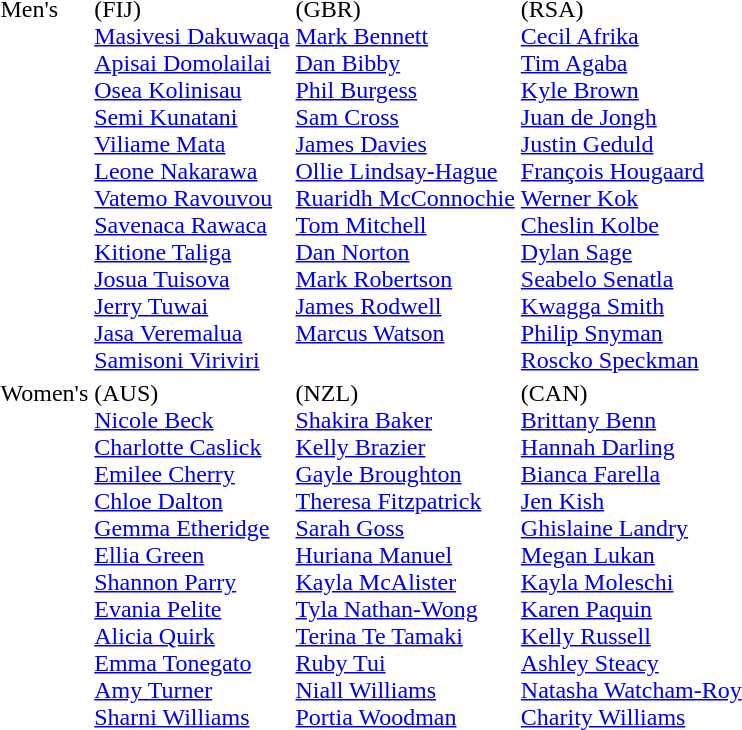<table>
<tr valign="top">
<td>Men's<br></td>
<td> (FIJ)<br><a href='#'>Masivesi Dakuwaqa</a><br><a href='#'>Apisai Domolailai</a><br><a href='#'>Osea Kolinisau</a><br><a href='#'>Semi Kunatani</a><br><a href='#'>Viliame Mata</a><br><a href='#'>Leone Nakarawa</a><br><a href='#'>Vatemo Ravouvou</a><br><a href='#'>Savenaca Rawaca</a><br><a href='#'>Kitione Taliga</a><br><a href='#'>Josua Tuisova</a><br><a href='#'>Jerry Tuwai</a><br><a href='#'>Jasa Veremalua</a><br><a href='#'>Samisoni Viriviri</a></td>
<td> (GBR)<br><a href='#'>Mark Bennett</a><br><a href='#'>Dan Bibby</a><br><a href='#'>Phil Burgess</a><br><a href='#'>Sam Cross</a><br><a href='#'>James Davies</a><br><a href='#'>Ollie Lindsay-Hague</a><br><a href='#'>Ruaridh McConnochie</a><br><a href='#'>Tom Mitchell</a><br><a href='#'>Dan Norton</a><br><a href='#'>Mark Robertson</a><br><a href='#'>James Rodwell</a><br><a href='#'>Marcus Watson</a></td>
<td> (RSA)<br><a href='#'>Cecil Afrika</a><br><a href='#'>Tim Agaba</a><br><a href='#'>Kyle Brown</a><br><a href='#'>Juan de Jongh</a><br><a href='#'>Justin Geduld</a><br><a href='#'>François Hougaard</a><br><a href='#'>Werner Kok</a><br><a href='#'>Cheslin Kolbe</a><br><a href='#'>Dylan Sage</a><br><a href='#'>Seabelo Senatla</a><br><a href='#'>Kwagga Smith</a><br><a href='#'>Philip Snyman</a><br><a href='#'>Roscko Speckman</a></td>
</tr>
<tr valign="top">
<td>Women's<br></td>
<td> (AUS)<br><a href='#'>Nicole Beck</a><br><a href='#'>Charlotte Caslick</a><br><a href='#'>Emilee Cherry</a><br><a href='#'>Chloe Dalton</a><br><a href='#'>Gemma Etheridge</a><br><a href='#'>Ellia Green</a><br><a href='#'>Shannon Parry</a><br><a href='#'>Evania Pelite</a><br><a href='#'>Alicia Quirk</a><br><a href='#'>Emma Tonegato</a><br><a href='#'>Amy Turner</a><br><a href='#'>Sharni Williams</a></td>
<td> (NZL)<br><a href='#'>Shakira Baker</a><br><a href='#'>Kelly Brazier</a><br><a href='#'>Gayle Broughton</a><br><a href='#'>Theresa Fitzpatrick</a><br><a href='#'>Sarah Goss</a><br><a href='#'>Huriana Manuel</a><br><a href='#'>Kayla McAlister</a><br><a href='#'>Tyla Nathan-Wong</a><br><a href='#'>Terina Te Tamaki</a><br><a href='#'>Ruby Tui</a><br><a href='#'>Niall Williams</a><br><a href='#'>Portia Woodman</a></td>
<td> (CAN)<br><a href='#'>Brittany Benn</a><br><a href='#'>Hannah Darling</a><br><a href='#'>Bianca Farella</a><br><a href='#'>Jen Kish</a><br><a href='#'>Ghislaine Landry</a><br><a href='#'>Megan Lukan</a><br><a href='#'>Kayla Moleschi</a><br><a href='#'>Karen Paquin</a><br><a href='#'>Kelly Russell</a><br><a href='#'>Ashley Steacy</a><br><a href='#'>Natasha Watcham-Roy</a><br><a href='#'>Charity Williams</a></td>
</tr>
</table>
